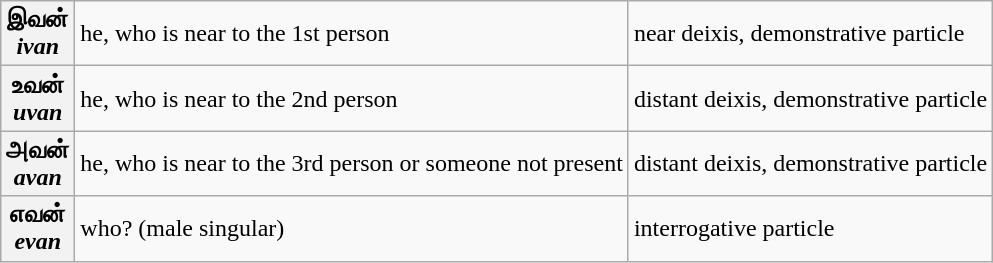<table class="wikitable floatright">
<tr>
<th>இவன் <br> <em>ivan</em></th>
<td>he, who is near to the 1st person</td>
<td>near deixis, demonstrative particle</td>
</tr>
<tr>
<th>உவன் <br> <em>uvan</em></th>
<td>he, who is near to the 2nd person</td>
<td>distant deixis, demonstrative particle</td>
</tr>
<tr>
<th>அவன் <br> <em>avan</em></th>
<td>he, who is near to the 3rd person or someone not present</td>
<td>distant deixis, demonstrative particle</td>
</tr>
<tr>
<th>எவன் <br> <em>evan</em></th>
<td>who? (male singular)</td>
<td>interrogative particle</td>
</tr>
</table>
